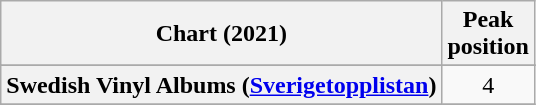<table class="wikitable sortable plainrowheaders" style="text-align:center">
<tr>
<th scope="col">Chart (2021)</th>
<th scope="col">Peak<br>position</th>
</tr>
<tr>
</tr>
<tr>
<th scope="row">Swedish Vinyl Albums (<a href='#'>Sverigetopplistan</a>)</th>
<td>4</td>
</tr>
<tr>
</tr>
</table>
